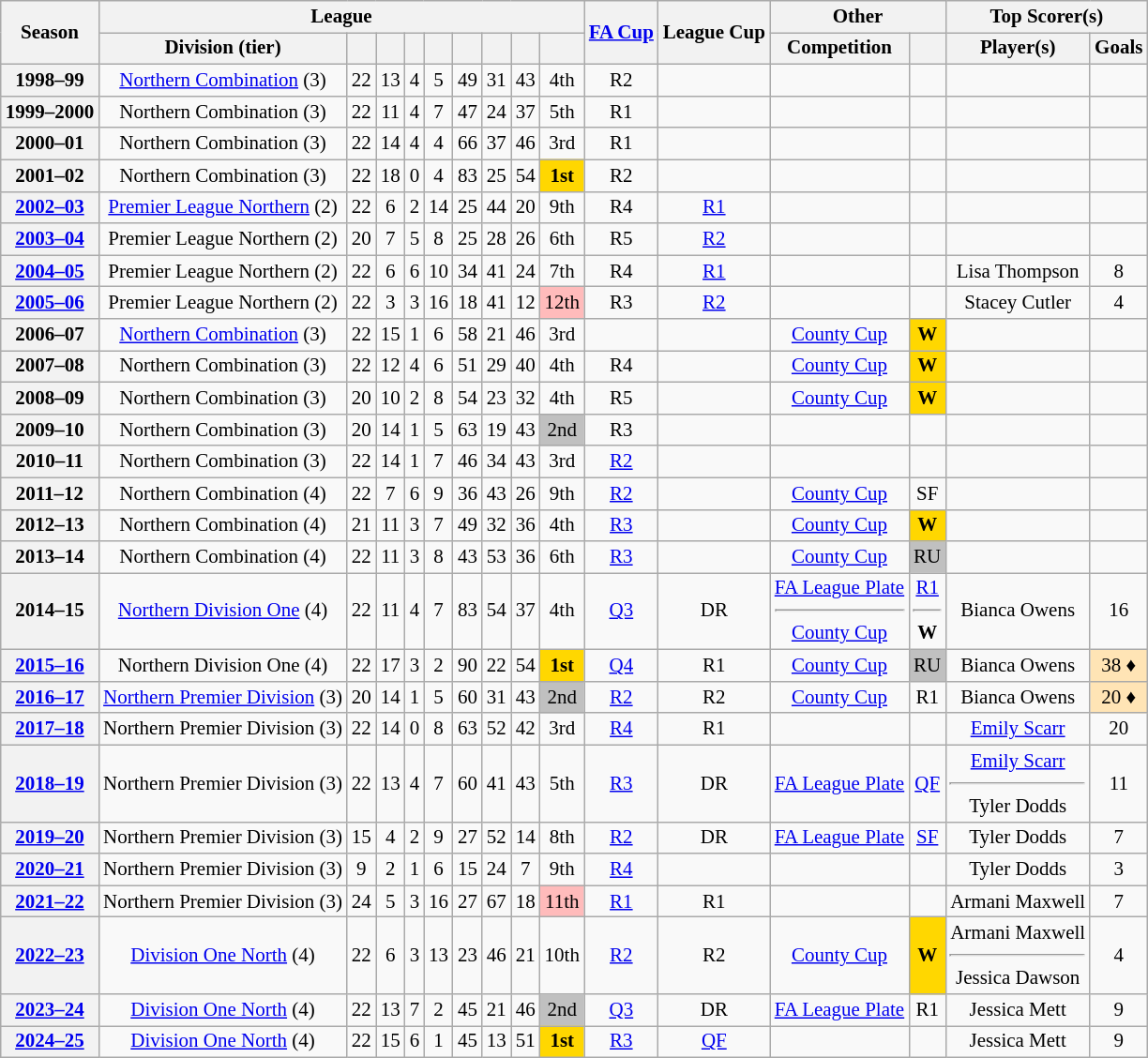<table class="wikitable" style="text-align: center; font-size: 14px">
<tr>
<th rowspan=2>Season</th>
<th colspan=9>League</th>
<th rowspan=2><a href='#'>FA Cup</a></th>
<th rowspan=2>League Cup</th>
<th colspan=2 scope=col>Other</th>
<th colspan=2>Top Scorer(s)</th>
</tr>
<tr>
<th scope=col data-sort-type="text">Division (tier)</th>
<th scope=col data-sort-type="number"></th>
<th scope=col data-sort-type="number"></th>
<th scope=col data-sort-type="number"></th>
<th scope=col data-sort-type="number"></th>
<th scope=col data-sort-type="number"></th>
<th scope=col data-sort-type="number"></th>
<th scope=col data-sort-type="number"></th>
<th scope=col data-sort-type="number"></th>
<th scope=col data-sort-type="text">Competition</th>
<th scope=col data-sort-type="text"></th>
<th>Player(s)</th>
<th>Goals</th>
</tr>
<tr>
<th>1998–99</th>
<td><a href='#'>Northern Combination</a> (3)</td>
<td>22</td>
<td>13</td>
<td>4</td>
<td>5</td>
<td>49</td>
<td>31</td>
<td>43</td>
<td>4th</td>
<td>R2</td>
<td></td>
<td></td>
<td></td>
<td></td>
<td></td>
</tr>
<tr>
<th>1999–2000</th>
<td>Northern Combination (3)</td>
<td>22</td>
<td>11</td>
<td>4</td>
<td>7</td>
<td>47</td>
<td>24</td>
<td>37</td>
<td>5th</td>
<td>R1</td>
<td></td>
<td></td>
<td></td>
<td></td>
<td></td>
</tr>
<tr>
<th>2000–01</th>
<td>Northern Combination (3)</td>
<td>22</td>
<td>14</td>
<td>4</td>
<td>4</td>
<td>66</td>
<td>37</td>
<td>46</td>
<td>3rd</td>
<td>R1</td>
<td></td>
<td></td>
<td></td>
<td></td>
<td></td>
</tr>
<tr>
<th>2001–02</th>
<td>Northern Combination (3)</td>
<td>22</td>
<td>18</td>
<td>0</td>
<td>4</td>
<td>83</td>
<td>25</td>
<td>54</td>
<td style="background:gold;"><strong>1st</strong></td>
<td>R2</td>
<td></td>
<td></td>
<td></td>
<td></td>
<td></td>
</tr>
<tr>
<th><a href='#'>2002–03</a></th>
<td><a href='#'>Premier League Northern</a> (2)</td>
<td>22</td>
<td>6</td>
<td>2</td>
<td>14</td>
<td>25</td>
<td>44</td>
<td>20</td>
<td>9th</td>
<td>R4</td>
<td><a href='#'>R1</a></td>
<td></td>
<td></td>
<td></td>
<td></td>
</tr>
<tr>
<th><a href='#'>2003–04</a></th>
<td>Premier League Northern (2)</td>
<td>20</td>
<td>7</td>
<td>5</td>
<td>8</td>
<td>25</td>
<td>28</td>
<td>26</td>
<td>6th</td>
<td>R5</td>
<td><a href='#'>R2</a></td>
<td></td>
<td></td>
<td></td>
<td></td>
</tr>
<tr>
<th><a href='#'>2004–05</a></th>
<td>Premier League Northern (2)</td>
<td>22</td>
<td>6</td>
<td>6</td>
<td>10</td>
<td>34</td>
<td>41</td>
<td>24</td>
<td>7th</td>
<td>R4</td>
<td><a href='#'>R1</a></td>
<td></td>
<td></td>
<td>Lisa Thompson</td>
<td>8</td>
</tr>
<tr>
<th><a href='#'>2005–06</a></th>
<td>Premier League Northern (2)</td>
<td>22</td>
<td>3</td>
<td>3</td>
<td>16</td>
<td>18</td>
<td>41</td>
<td>12</td>
<td bgcolor="#ffbbbb">12th</td>
<td>R3</td>
<td><a href='#'>R2</a></td>
<td></td>
<td></td>
<td>Stacey Cutler</td>
<td>4</td>
</tr>
<tr>
<th>2006–07</th>
<td><a href='#'>Northern Combination</a> (3)</td>
<td>22</td>
<td>15</td>
<td>1</td>
<td>6</td>
<td>58</td>
<td>21</td>
<td>46</td>
<td>3rd</td>
<td></td>
<td></td>
<td><a href='#'>County Cup</a></td>
<td style="background:gold;"><strong>W</strong></td>
<td></td>
<td></td>
</tr>
<tr>
<th>2007–08</th>
<td>Northern Combination (3)</td>
<td>22</td>
<td>12</td>
<td>4</td>
<td>6</td>
<td>51</td>
<td>29</td>
<td>40</td>
<td>4th</td>
<td>R4</td>
<td></td>
<td><a href='#'>County Cup</a></td>
<td style="background:gold;"><strong>W</strong></td>
<td></td>
<td></td>
</tr>
<tr>
<th>2008–09</th>
<td>Northern Combination (3)</td>
<td>20</td>
<td>10</td>
<td>2</td>
<td>8</td>
<td>54</td>
<td>23</td>
<td>32</td>
<td>4th</td>
<td>R5</td>
<td></td>
<td><a href='#'>County Cup</a></td>
<td style="background:gold;"><strong>W</strong></td>
<td></td>
<td></td>
</tr>
<tr>
<th>2009–10</th>
<td>Northern Combination (3)</td>
<td>20</td>
<td>14</td>
<td>1</td>
<td>5</td>
<td>63</td>
<td>19</td>
<td>43</td>
<td style="background:silver;">2nd</td>
<td>R3</td>
<td></td>
<td></td>
<td></td>
<td></td>
<td></td>
</tr>
<tr>
<th>2010–11</th>
<td>Northern Combination (3)</td>
<td>22</td>
<td>14</td>
<td>1</td>
<td>7</td>
<td>46</td>
<td>34</td>
<td>43</td>
<td>3rd</td>
<td><a href='#'>R2</a></td>
<td></td>
<td></td>
<td></td>
<td></td>
<td></td>
</tr>
<tr>
<th>2011–12</th>
<td>Northern Combination (4)</td>
<td>22</td>
<td>7</td>
<td>6</td>
<td>9</td>
<td>36</td>
<td>43</td>
<td>26</td>
<td>9th</td>
<td><a href='#'>R2</a></td>
<td></td>
<td><a href='#'>County Cup</a></td>
<td>SF</td>
<td></td>
<td></td>
</tr>
<tr>
<th>2012–13</th>
<td>Northern Combination (4)</td>
<td>21</td>
<td>11</td>
<td>3</td>
<td>7</td>
<td>49</td>
<td>32</td>
<td>36</td>
<td>4th</td>
<td><a href='#'>R3</a></td>
<td></td>
<td><a href='#'>County Cup</a></td>
<td style="background:gold;"><strong>W</strong></td>
<td></td>
<td></td>
</tr>
<tr>
<th>2013–14</th>
<td>Northern Combination (4)</td>
<td>22</td>
<td>11</td>
<td>3</td>
<td>8</td>
<td>43</td>
<td>53</td>
<td>36</td>
<td>6th</td>
<td><a href='#'>R3</a></td>
<td></td>
<td><a href='#'>County Cup</a></td>
<td style="background:silver;">RU</td>
<td></td>
<td></td>
</tr>
<tr>
<th>2014–15</th>
<td><a href='#'>Northern Division One</a> (4)</td>
<td>22</td>
<td>11</td>
<td>4</td>
<td>7</td>
<td>83</td>
<td>54</td>
<td>37</td>
<td>4th</td>
<td><a href='#'>Q3</a></td>
<td>DR</td>
<td><a href='#'>FA League Plate</a><hr><a href='#'>County Cup</a></td>
<td><a href='#'>R1</a><hr><div><strong>W</strong></div></td>
<td>Bianca Owens</td>
<td>16</td>
</tr>
<tr>
<th><a href='#'>2015–16</a></th>
<td>Northern Division One (4)</td>
<td>22</td>
<td>17</td>
<td>3</td>
<td>2</td>
<td>90</td>
<td>22</td>
<td>54</td>
<td style="background:gold;"><strong>1st</strong></td>
<td><a href='#'>Q4</a></td>
<td>R1</td>
<td><a href='#'>County Cup</a></td>
<td style="background:silver;">RU</td>
<td>Bianca Owens</td>
<td bgcolor=#FFE4B5>38 ♦</td>
</tr>
<tr>
<th><a href='#'>2016–17</a></th>
<td><a href='#'>Northern Premier Division</a> (3)</td>
<td>20</td>
<td>14</td>
<td>1</td>
<td>5</td>
<td>60</td>
<td>31</td>
<td>43</td>
<td style="background:silver;">2nd</td>
<td><a href='#'>R2</a></td>
<td>R2</td>
<td><a href='#'>County Cup</a></td>
<td>R1</td>
<td>Bianca Owens</td>
<td bgcolor=#FFE4B5>20 ♦</td>
</tr>
<tr>
<th><a href='#'>2017–18</a></th>
<td>Northern Premier Division (3)</td>
<td>22</td>
<td>14</td>
<td>0</td>
<td>8</td>
<td>63</td>
<td>52</td>
<td>42</td>
<td>3rd</td>
<td><a href='#'>R4</a></td>
<td>R1</td>
<td></td>
<td></td>
<td><a href='#'>Emily Scarr</a></td>
<td>20</td>
</tr>
<tr>
<th><a href='#'>2018–19</a></th>
<td>Northern Premier Division (3)</td>
<td>22</td>
<td>13</td>
<td>4</td>
<td>7</td>
<td>60</td>
<td>41</td>
<td>43</td>
<td>5th</td>
<td><a href='#'>R3</a></td>
<td>DR</td>
<td><a href='#'>FA League Plate</a></td>
<td><a href='#'>QF</a></td>
<td><a href='#'>Emily Scarr</a> <hr> Tyler Dodds</td>
<td>11</td>
</tr>
<tr>
<th><a href='#'>2019–20</a></th>
<td>Northern Premier Division (3)</td>
<td>15</td>
<td>4</td>
<td>2</td>
<td>9</td>
<td>27</td>
<td>52</td>
<td>14</td>
<td>8th</td>
<td><a href='#'>R2</a></td>
<td>DR</td>
<td><a href='#'>FA League Plate</a></td>
<td><a href='#'>SF</a></td>
<td>Tyler Dodds</td>
<td>7</td>
</tr>
<tr>
<th><a href='#'>2020–21</a></th>
<td>Northern Premier Division (3)</td>
<td>9</td>
<td>2</td>
<td>1</td>
<td>6</td>
<td>15</td>
<td>24</td>
<td>7</td>
<td>9th</td>
<td><a href='#'>R4</a></td>
<td></td>
<td></td>
<td></td>
<td>Tyler Dodds</td>
<td>3</td>
</tr>
<tr>
<th><a href='#'>2021–22</a></th>
<td>Northern Premier Division (3)</td>
<td>24</td>
<td>5</td>
<td>3</td>
<td>16</td>
<td>27</td>
<td>67</td>
<td>18</td>
<td bgcolor="#ffbbbb">11th</td>
<td><a href='#'>R1</a></td>
<td>R1</td>
<td></td>
<td></td>
<td>Armani Maxwell</td>
<td>7</td>
</tr>
<tr>
<th><a href='#'>2022–23</a></th>
<td><a href='#'>Division One North</a> (4)</td>
<td>22</td>
<td>6</td>
<td>3</td>
<td>13</td>
<td>23</td>
<td>46</td>
<td>21</td>
<td>10th</td>
<td><a href='#'>R2</a></td>
<td>R2</td>
<td><a href='#'>County Cup</a></td>
<td style="background:gold;"><strong>W</strong></td>
<td>Armani Maxwell <hr> Jessica Dawson</td>
<td>4</td>
</tr>
<tr>
<th><a href='#'>2023–24</a></th>
<td><a href='#'>Division One North</a> (4)</td>
<td>22</td>
<td>13</td>
<td>7</td>
<td>2</td>
<td>45</td>
<td>21</td>
<td>46</td>
<td style="background:silver;">2nd</td>
<td><a href='#'>Q3</a></td>
<td>DR</td>
<td><a href='#'>FA League Plate</a></td>
<td>R1</td>
<td>Jessica Mett</td>
<td>9</td>
</tr>
<tr>
<th><a href='#'>2024–25</a></th>
<td><a href='#'>Division One North</a> (4)</td>
<td>22</td>
<td>15</td>
<td>6</td>
<td>1</td>
<td>45</td>
<td>13</td>
<td>51</td>
<td style="background:gold;"><strong>1st</strong></td>
<td><a href='#'>R3</a></td>
<td><a href='#'>QF</a></td>
<td></td>
<td></td>
<td>Jessica Mett</td>
<td>9</td>
</tr>
</table>
